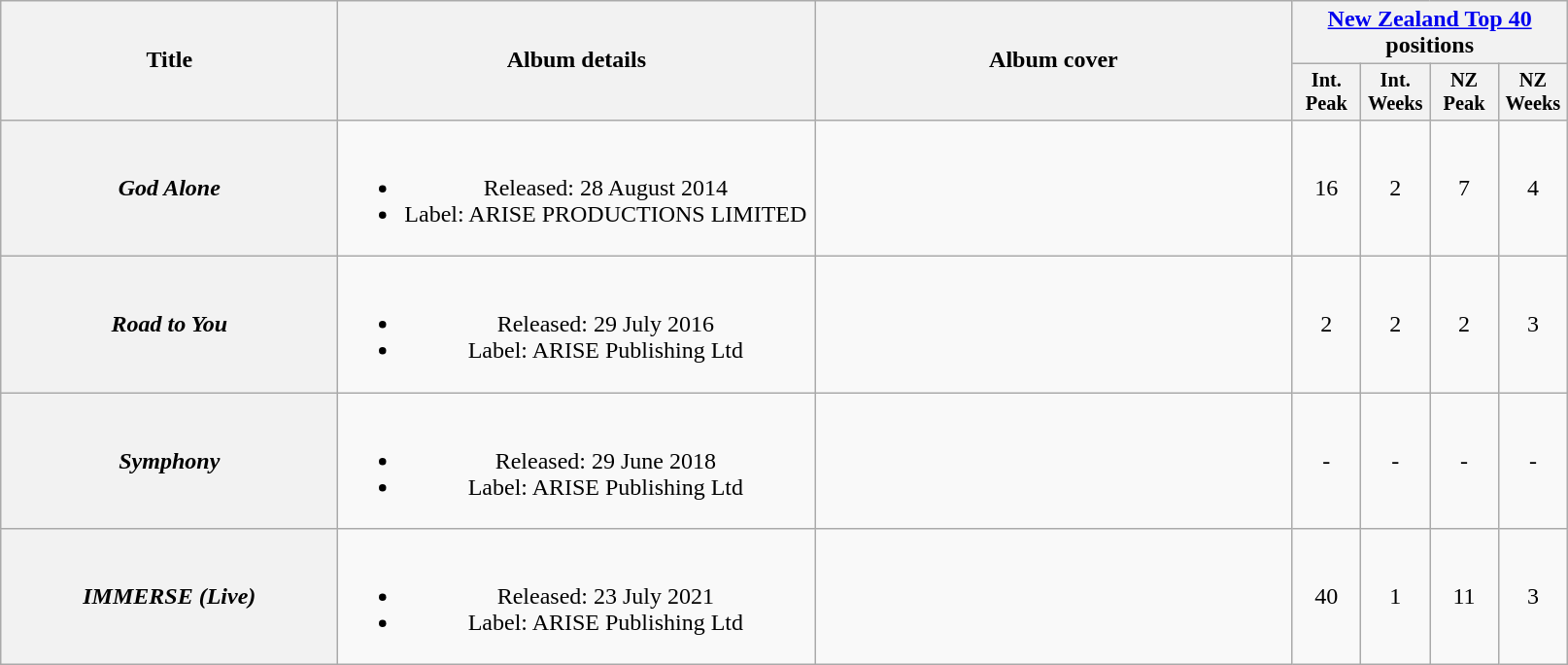<table class="wikitable plainrowheaders" style="text-align:center;">
<tr>
<th scope="col" rowspan="2" style="width:14em;">Title</th>
<th scope="col" rowspan="2" style="width:20em;">Album details</th>
<th scope="col" rowspan="2" style="width:20em;">Album cover</th>
<th scope="col" colspan="4"><a href='#'>New Zealand Top 40</a> positions </th>
</tr>
<tr>
<th scope="col" style="width:3em;font-size:85%;">Int. Peak</th>
<th scope="col" style="width:3em;font-size:85%;">Int. Weeks</th>
<th scope="col" style="width:3em;font-size:85%;">NZ Peak</th>
<th scope="col" style="width:3em;font-size:85%;">NZ Weeks</th>
</tr>
<tr>
<th scope="row"><em>God Alone</em></th>
<td><br><ul><li>Released: 28 August 2014</li><li>Label: ARISE PRODUCTIONS LIMITED</li></ul></td>
<td></td>
<td>16</td>
<td>2</td>
<td>7</td>
<td>4</td>
</tr>
<tr>
<th scope="row"><em>Road to You</em></th>
<td><br><ul><li>Released: 29 July 2016</li><li>Label: ARISE Publishing Ltd</li></ul></td>
<td></td>
<td>2</td>
<td>2</td>
<td>2</td>
<td>3</td>
</tr>
<tr>
<th scope="row"><em>Symphony</em></th>
<td><br><ul><li>Released: 29 June 2018</li><li>Label: ARISE Publishing Ltd</li></ul></td>
<td></td>
<td>-</td>
<td>-</td>
<td>-</td>
<td>-</td>
</tr>
<tr>
<th scope="row"><em>IMMERSE (Live)</em></th>
<td><br><ul><li>Released: 23 July 2021</li><li>Label: ARISE Publishing Ltd</li></ul></td>
<td></td>
<td>40</td>
<td>1</td>
<td>11</td>
<td>3</td>
</tr>
</table>
